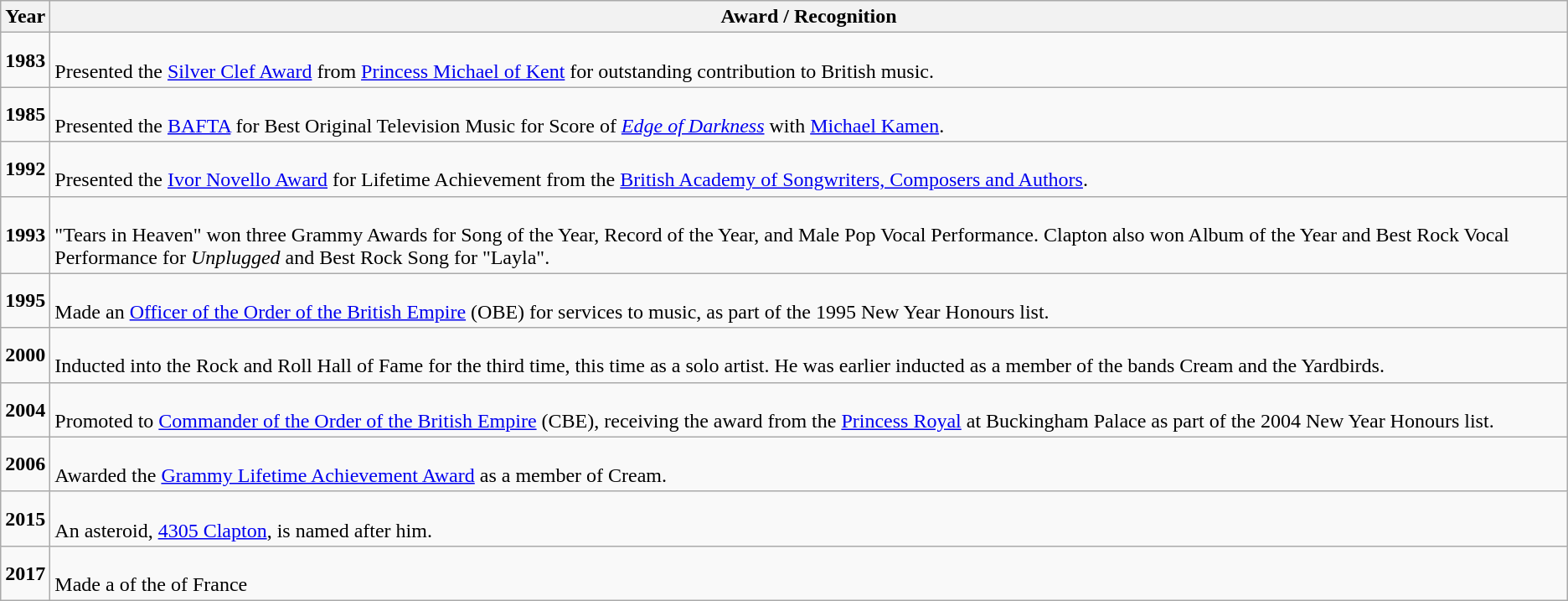<table class="wikitable">
<tr>
<th>Year</th>
<th>Award / Recognition</th>
</tr>
<tr>
<td align=center><strong>1983</strong></td>
<td><br>Presented the <a href='#'>Silver Clef Award</a> from <a href='#'>Princess Michael of Kent</a> for outstanding contribution to British music.</td>
</tr>
<tr>
<td align=center><strong>1985</strong></td>
<td><br>Presented the <a href='#'>BAFTA</a> for Best Original Television Music for Score of <em><a href='#'>Edge of Darkness</a></em> with <a href='#'>Michael Kamen</a>.</td>
</tr>
<tr>
<td align=center><strong>1992</strong></td>
<td><br>Presented the <a href='#'>Ivor Novello Award</a> for Lifetime Achievement from the <a href='#'>British Academy of Songwriters, Composers and Authors</a>.</td>
</tr>
<tr>
<td align=center><strong>1993</strong></td>
<td><br>"Tears in Heaven" won three Grammy Awards for Song of the Year, Record of the Year, and Male Pop Vocal Performance. Clapton also won Album of the Year and Best Rock Vocal Performance for <em>Unplugged</em> and Best Rock Song for "Layla".</td>
</tr>
<tr>
<td align=center><strong>1995</strong></td>
<td><br>Made an <a href='#'>Officer of the Order of the British Empire</a> (OBE) for services to music, as part of the 1995 New Year Honours list.</td>
</tr>
<tr>
<td align=center><strong>2000</strong></td>
<td><br>Inducted into the Rock and Roll Hall of Fame for the third time, this time as a solo artist. He was earlier inducted as a member of the bands Cream and the Yardbirds.</td>
</tr>
<tr>
<td align=center><strong>2004</strong></td>
<td><br>Promoted to <a href='#'>Commander of the Order of the British Empire</a> (CBE), receiving the award from the <a href='#'>Princess Royal</a> at Buckingham Palace as part of the 2004 New Year Honours list.</td>
</tr>
<tr>
<td align=center><strong>2006</strong></td>
<td><br>Awarded the <a href='#'>Grammy Lifetime Achievement Award</a> as a member of Cream.</td>
</tr>
<tr>
<td align=center><strong>2015</strong></td>
<td><br>An asteroid, <a href='#'>4305 Clapton</a>, is named after him.</td>
</tr>
<tr>
<td align=center><strong>2017</strong></td>
<td><br>Made a  of the  of France</td>
</tr>
</table>
